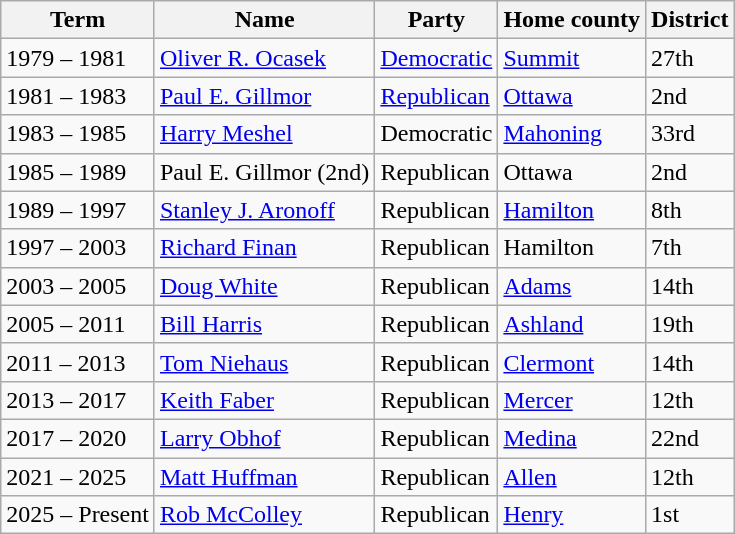<table class="wikitable">
<tr>
<th>Term</th>
<th>Name</th>
<th>Party</th>
<th>Home county</th>
<th>District</th>
</tr>
<tr>
<td>1979 – 1981</td>
<td><a href='#'>Oliver R. Ocasek</a></td>
<td><a href='#'>Democratic</a></td>
<td><a href='#'>Summit</a></td>
<td>27th</td>
</tr>
<tr>
<td>1981 – 1983</td>
<td><a href='#'>Paul E. Gillmor</a></td>
<td><a href='#'>Republican</a></td>
<td><a href='#'>Ottawa</a></td>
<td>2nd</td>
</tr>
<tr>
<td>1983 – 1985</td>
<td><a href='#'>Harry Meshel</a></td>
<td>Democratic</td>
<td><a href='#'>Mahoning</a></td>
<td>33rd</td>
</tr>
<tr>
<td>1985 – 1989</td>
<td>Paul E. Gillmor (2nd)</td>
<td>Republican</td>
<td>Ottawa</td>
<td>2nd</td>
</tr>
<tr>
<td>1989 – 1997</td>
<td><a href='#'>Stanley J. Aronoff</a></td>
<td>Republican</td>
<td><a href='#'>Hamilton</a></td>
<td>8th</td>
</tr>
<tr>
<td>1997 – 2003</td>
<td><a href='#'>Richard Finan</a></td>
<td>Republican</td>
<td>Hamilton</td>
<td>7th</td>
</tr>
<tr>
<td>2003 – 2005</td>
<td><a href='#'>Doug White</a></td>
<td>Republican</td>
<td><a href='#'>Adams</a></td>
<td>14th</td>
</tr>
<tr>
<td>2005 – 2011</td>
<td><a href='#'>Bill Harris</a></td>
<td>Republican</td>
<td><a href='#'>Ashland</a></td>
<td>19th</td>
</tr>
<tr>
<td>2011 – 2013</td>
<td><a href='#'>Tom Niehaus</a></td>
<td>Republican</td>
<td><a href='#'>Clermont</a></td>
<td>14th</td>
</tr>
<tr>
<td>2013 – 2017</td>
<td><a href='#'>Keith Faber</a></td>
<td>Republican</td>
<td><a href='#'>Mercer</a></td>
<td>12th</td>
</tr>
<tr>
<td>2017 – 2020</td>
<td><a href='#'>Larry Obhof</a></td>
<td>Republican</td>
<td><a href='#'>Medina</a></td>
<td>22nd</td>
</tr>
<tr>
<td>2021 – 2025</td>
<td><a href='#'>Matt Huffman</a></td>
<td>Republican</td>
<td><a href='#'>Allen</a></td>
<td>12th</td>
</tr>
<tr>
<td>2025 – Present</td>
<td><a href='#'>Rob McColley</a></td>
<td>Republican</td>
<td><a href='#'>Henry</a></td>
<td>1st</td>
</tr>
</table>
